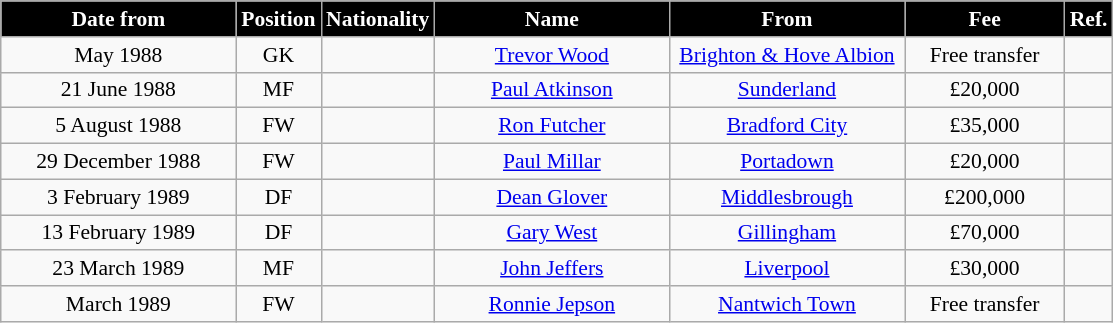<table class="wikitable" style="text-align:center; font-size:90%; ">
<tr>
<th style="background:#000000; color:white; width:150px;">Date from</th>
<th style="background:#000000; color:white; width:50px;">Position</th>
<th style="background:#000000; color:white; width:50px;">Nationality</th>
<th style="background:#000000; color:white; width:150px;">Name</th>
<th style="background:#000000; color:white; width:150px;">From</th>
<th style="background:#000000; color:white; width:100px;">Fee</th>
<th style="background:#000000; color:white; width:25px;">Ref.</th>
</tr>
<tr>
<td>May 1988</td>
<td>GK</td>
<td></td>
<td><a href='#'>Trevor Wood</a></td>
<td><a href='#'>Brighton & Hove Albion</a></td>
<td>Free transfer</td>
<td></td>
</tr>
<tr>
<td>21 June 1988</td>
<td>MF</td>
<td></td>
<td><a href='#'>Paul Atkinson</a></td>
<td><a href='#'>Sunderland</a></td>
<td>£20,000</td>
<td></td>
</tr>
<tr>
<td>5 August 1988</td>
<td>FW</td>
<td></td>
<td><a href='#'>Ron Futcher</a></td>
<td><a href='#'>Bradford City</a></td>
<td>£35,000</td>
<td></td>
</tr>
<tr>
<td>29 December 1988</td>
<td>FW</td>
<td></td>
<td><a href='#'>Paul Millar</a></td>
<td> <a href='#'>Portadown</a></td>
<td>£20,000</td>
<td></td>
</tr>
<tr>
<td>3 February 1989</td>
<td>DF</td>
<td></td>
<td><a href='#'>Dean Glover</a></td>
<td><a href='#'>Middlesbrough</a></td>
<td>£200,000</td>
<td></td>
</tr>
<tr>
<td>13 February 1989</td>
<td>DF</td>
<td></td>
<td><a href='#'>Gary West</a></td>
<td><a href='#'>Gillingham</a></td>
<td>£70,000</td>
<td></td>
</tr>
<tr>
<td>23 March 1989</td>
<td>MF</td>
<td></td>
<td><a href='#'>John Jeffers</a></td>
<td><a href='#'>Liverpool</a></td>
<td>£30,000</td>
<td></td>
</tr>
<tr>
<td>March 1989</td>
<td>FW</td>
<td></td>
<td><a href='#'>Ronnie Jepson</a></td>
<td><a href='#'>Nantwich Town</a></td>
<td>Free transfer</td>
<td></td>
</tr>
</table>
